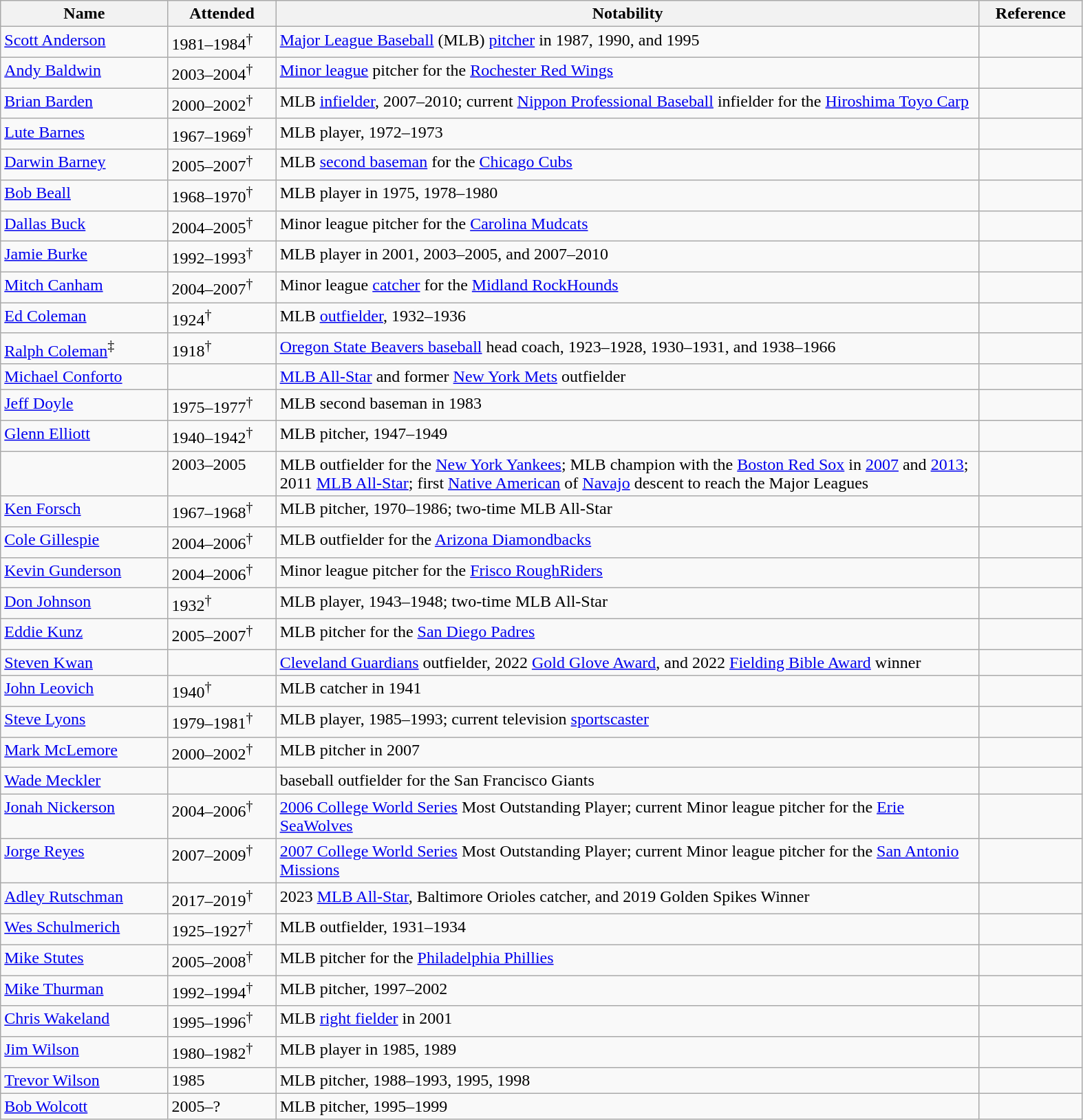<table class="wikitable sortable" style="width:83%">
<tr>
<th width="*">Name</th>
<th width="10%">Attended</th>
<th width="65%">Notability</th>
<th width="*">Reference</th>
</tr>
<tr valign="top">
<td><a href='#'>Scott Anderson</a></td>
<td>1981–1984<sup>†</sup></td>
<td><a href='#'>Major League Baseball</a> (MLB) <a href='#'>pitcher</a> in 1987, 1990, and 1995</td>
<td></td>
</tr>
<tr valign="top">
<td><a href='#'>Andy Baldwin</a></td>
<td>2003–2004<sup>†</sup></td>
<td><a href='#'>Minor league</a> pitcher for the <a href='#'>Rochester Red Wings</a></td>
<td></td>
</tr>
<tr valign="top">
<td><a href='#'>Brian Barden</a></td>
<td>2000–2002<sup>†</sup></td>
<td>MLB <a href='#'>infielder</a>, 2007–2010; current <a href='#'>Nippon Professional Baseball</a> infielder for the <a href='#'>Hiroshima Toyo Carp</a></td>
<td></td>
</tr>
<tr valign="top">
<td><a href='#'>Lute Barnes</a></td>
<td>1967–1969<sup>†</sup></td>
<td>MLB player, 1972–1973</td>
<td></td>
</tr>
<tr valign="top">
<td><a href='#'>Darwin Barney</a></td>
<td>2005–2007<sup>†</sup></td>
<td>MLB <a href='#'>second baseman</a> for the <a href='#'>Chicago Cubs</a></td>
<td></td>
</tr>
<tr valign="top">
<td><a href='#'>Bob Beall</a></td>
<td>1968–1970<sup>†</sup></td>
<td>MLB player in 1975, 1978–1980</td>
<td></td>
</tr>
<tr valign="top">
<td><a href='#'>Dallas Buck</a></td>
<td>2004–2005<sup>†</sup></td>
<td>Minor league pitcher for the <a href='#'>Carolina Mudcats</a></td>
<td></td>
</tr>
<tr valign="top">
<td><a href='#'>Jamie Burke</a></td>
<td>1992–1993<sup>†</sup></td>
<td>MLB player in 2001, 2003–2005, and 2007–2010</td>
<td></td>
</tr>
<tr valign="top">
<td><a href='#'>Mitch Canham</a></td>
<td>2004–2007<sup>†</sup></td>
<td>Minor league <a href='#'>catcher</a> for the <a href='#'>Midland RockHounds</a></td>
<td></td>
</tr>
<tr valign="top">
<td><a href='#'>Ed Coleman</a></td>
<td>1924<sup>†</sup></td>
<td>MLB <a href='#'>outfielder</a>, 1932–1936</td>
<td></td>
</tr>
<tr valign="top">
<td><a href='#'>Ralph Coleman</a><sup>‡</sup></td>
<td>1918<sup>†</sup></td>
<td><a href='#'>Oregon State Beavers baseball</a> head coach, 1923–1928, 1930–1931, and 1938–1966</td>
<td></td>
</tr>
<tr>
<td><a href='#'>Michael Conforto</a></td>
<td></td>
<td><a href='#'>MLB All-Star</a> and former <a href='#'>New York Mets</a> outfielder</td>
<td></td>
</tr>
<tr valign="top">
<td><a href='#'>Jeff Doyle</a></td>
<td>1975–1977<sup>†</sup></td>
<td>MLB second baseman in 1983</td>
<td></td>
</tr>
<tr valign="top">
<td><a href='#'>Glenn Elliott</a></td>
<td>1940–1942<sup>†</sup></td>
<td>MLB pitcher, 1947–1949</td>
<td></td>
</tr>
<tr valign="top">
<td></td>
<td>2003–2005</td>
<td>MLB outfielder for the <a href='#'>New York Yankees</a>; MLB champion with the <a href='#'>Boston Red Sox</a> in <a href='#'>2007</a> and <a href='#'>2013</a>; 2011 <a href='#'>MLB All-Star</a>; first <a href='#'>Native American</a> of <a href='#'>Navajo</a> descent to reach the Major Leagues</td>
<td></td>
</tr>
<tr valign="top">
<td><a href='#'>Ken Forsch</a></td>
<td>1967–1968<sup>†</sup></td>
<td>MLB pitcher, 1970–1986; two-time MLB All-Star</td>
<td></td>
</tr>
<tr valign="top">
<td><a href='#'>Cole Gillespie</a></td>
<td>2004–2006<sup>†</sup></td>
<td>MLB outfielder for the <a href='#'>Arizona Diamondbacks</a></td>
<td></td>
</tr>
<tr valign="top">
<td><a href='#'>Kevin Gunderson</a></td>
<td>2004–2006<sup>†</sup></td>
<td>Minor league pitcher for the <a href='#'>Frisco RoughRiders</a></td>
<td></td>
</tr>
<tr valign="top">
<td><a href='#'>Don Johnson</a></td>
<td>1932<sup>†</sup></td>
<td>MLB player, 1943–1948; two-time MLB All-Star</td>
<td></td>
</tr>
<tr valign="top">
<td><a href='#'>Eddie Kunz</a></td>
<td>2005–2007<sup>†</sup></td>
<td>MLB pitcher for the <a href='#'>San Diego Padres</a></td>
<td></td>
</tr>
<tr>
<td><a href='#'>Steven Kwan</a></td>
<td></td>
<td><a href='#'>Cleveland Guardians</a> outfielder, 2022 <a href='#'>Gold Glove Award</a>, and 2022 <a href='#'>Fielding Bible Award</a> winner</td>
<td></td>
</tr>
<tr valign="top">
<td><a href='#'>John Leovich</a></td>
<td>1940<sup>†</sup></td>
<td>MLB catcher in 1941</td>
<td></td>
</tr>
<tr valign="top">
<td><a href='#'>Steve Lyons</a></td>
<td>1979–1981<sup>†</sup></td>
<td>MLB player, 1985–1993; current television <a href='#'>sportscaster</a></td>
<td></td>
</tr>
<tr valign="top">
<td><a href='#'>Mark McLemore</a></td>
<td>2000–2002<sup>†</sup></td>
<td>MLB pitcher in 2007</td>
<td></td>
</tr>
<tr>
<td><a href='#'>Wade Meckler</a></td>
<td></td>
<td>baseball outfielder for the San Francisco Giants</td>
<td></td>
</tr>
<tr valign="top">
<td><a href='#'>Jonah Nickerson</a></td>
<td>2004–2006<sup>†</sup></td>
<td><a href='#'>2006 College World Series</a> Most Outstanding Player; current Minor league pitcher for the <a href='#'>Erie SeaWolves</a></td>
<td></td>
</tr>
<tr valign="top">
<td><a href='#'>Jorge Reyes</a></td>
<td>2007–2009<sup>†</sup></td>
<td><a href='#'>2007 College World Series</a> Most Outstanding Player; current Minor league pitcher for the <a href='#'>San Antonio Missions</a></td>
<td></td>
</tr>
<tr valign="top">
<td><a href='#'>Adley Rutschman</a></td>
<td>2017–2019<sup>†</sup></td>
<td>2023 <a href='#'>MLB All-Star</a>, Baltimore Orioles catcher, and 2019 Golden Spikes Winner</td>
<td></td>
</tr>
<tr valign="top">
<td><a href='#'>Wes Schulmerich</a></td>
<td>1925–1927<sup>†</sup></td>
<td>MLB outfielder, 1931–1934</td>
<td></td>
</tr>
<tr valign="top">
<td><a href='#'>Mike Stutes</a></td>
<td>2005–2008<sup>†</sup></td>
<td>MLB pitcher for the <a href='#'>Philadelphia Phillies</a></td>
<td></td>
</tr>
<tr valign="top">
<td><a href='#'>Mike Thurman</a></td>
<td>1992–1994<sup>†</sup></td>
<td>MLB pitcher, 1997–2002</td>
<td></td>
</tr>
<tr valign="top">
<td><a href='#'>Chris Wakeland</a></td>
<td>1995–1996<sup>†</sup></td>
<td>MLB <a href='#'>right fielder</a> in 2001</td>
<td></td>
</tr>
<tr valign="top">
<td><a href='#'>Jim Wilson</a></td>
<td>1980–1982<sup>†</sup></td>
<td>MLB player in 1985, 1989</td>
<td></td>
</tr>
<tr valign="top">
<td><a href='#'>Trevor Wilson</a></td>
<td>1985</td>
<td>MLB pitcher, 1988–1993, 1995, 1998</td>
<td></td>
</tr>
<tr valign="top">
<td><a href='#'>Bob Wolcott</a></td>
<td>2005–?</td>
<td>MLB pitcher, 1995–1999</td>
<td></td>
</tr>
</table>
